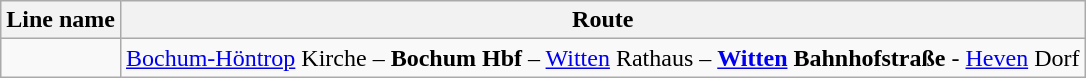<table class="wikitable">
<tr>
<th>Line name</th>
<th>Route</th>
</tr>
<tr>
<td></td>
<td><a href='#'>Bochum-Höntrop</a> Kirche – <strong>Bochum Hbf</strong> – <a href='#'>Witten</a> Rathaus – <strong><a href='#'>Witten</a> Bahnhofstraße</strong> - <a href='#'>Heven</a> Dorf</td>
</tr>
</table>
